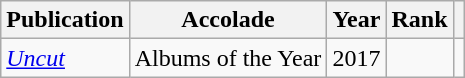<table class="wikitable">
<tr>
<th>Publication</th>
<th>Accolade</th>
<th>Year</th>
<th>Rank</th>
<th class="unsortable"></th>
</tr>
<tr>
<td><em><a href='#'>Uncut</a></em></td>
<td>Albums of the Year</td>
<td>2017</td>
<td></td>
<td></td>
</tr>
</table>
